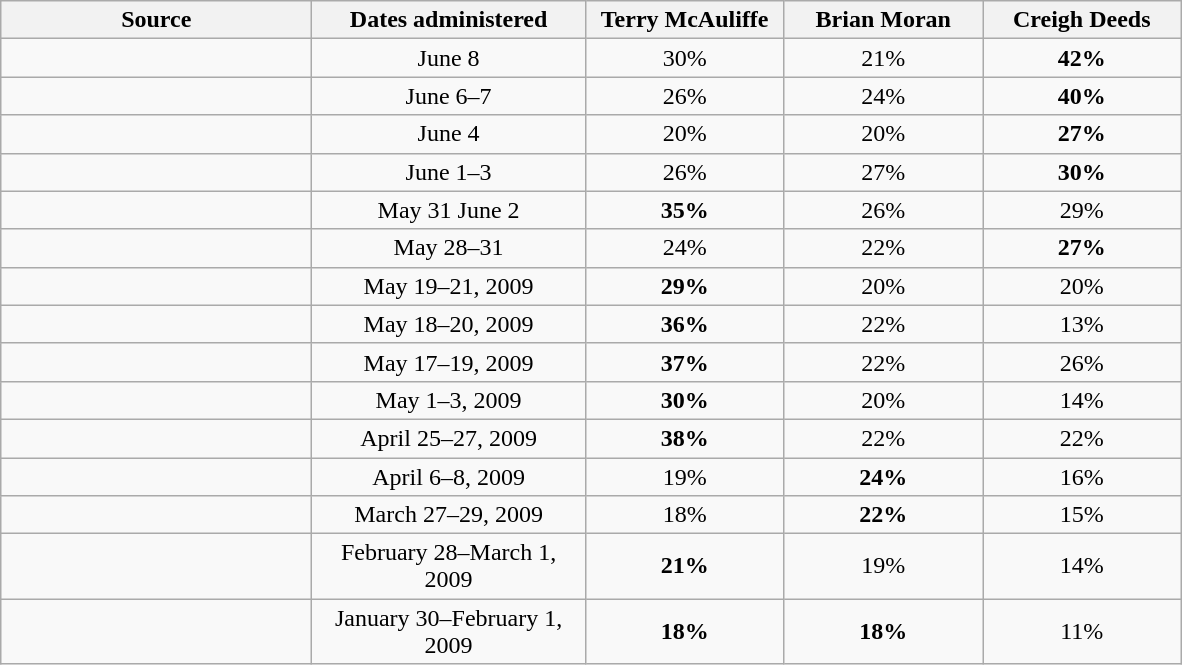<table class="wikitable">
<tr>
<th width=200px>Source</th>
<th width=175px>Dates administered</th>
<th width=125px>Terry McAuliffe</th>
<th width=125px>Brian Moran</th>
<th width=125px>Creigh Deeds</th>
</tr>
<tr>
<td></td>
<td align="center">June 8</td>
<td align="center">30%</td>
<td align="center">21%</td>
<td align="center" ><strong>42%</strong></td>
</tr>
<tr>
<td></td>
<td align="center">June 6–7</td>
<td align="center">26%</td>
<td align="center">24%</td>
<td align="center" ><strong>40%</strong></td>
</tr>
<tr>
<td> </td>
<td align="center">June 4</td>
<td align="center">20%</td>
<td align="center">20%</td>
<td align="center" ><strong>27%</strong></td>
</tr>
<tr>
<td></td>
<td align="center">June 1–3</td>
<td align="center">26%</td>
<td align="center">27%</td>
<td align="center" ><strong>30%</strong></td>
</tr>
<tr>
<td></td>
<td align="center">May 31 June 2</td>
<td align="center" ><strong>35%</strong></td>
<td align="center">26%</td>
<td align="center">29%</td>
</tr>
<tr>
<td></td>
<td align="center">May 28–31</td>
<td align="center">24%</td>
<td align="center">22%</td>
<td align="center" ><strong>27%</strong></td>
</tr>
<tr>
<td></td>
<td align="center">May 19–21, 2009</td>
<td align="center" ><strong>29%</strong></td>
<td align="center">20%</td>
<td align="center">20%</td>
</tr>
<tr>
<td></td>
<td align="center">May 18–20, 2009</td>
<td align="center" ><strong>36%</strong></td>
<td align="center">22%</td>
<td align="center">13%</td>
</tr>
<tr>
<td></td>
<td align="center">May 17–19, 2009</td>
<td align="center" ><strong>37%</strong></td>
<td align="center">22%</td>
<td align="center">26%</td>
</tr>
<tr>
<td></td>
<td align="center">May 1–3, 2009</td>
<td align="center" ><strong>30%</strong></td>
<td align="center">20%</td>
<td align="center">14%</td>
</tr>
<tr>
<td></td>
<td align="center">April 25–27, 2009</td>
<td align="center" ><strong>38%</strong></td>
<td align="center">22%</td>
<td align="center">22%</td>
</tr>
<tr>
<td></td>
<td align="center">April 6–8, 2009</td>
<td align="center">19%</td>
<td align="center" ><strong>24%</strong></td>
<td align="center">16%</td>
</tr>
<tr>
<td></td>
<td align="center">March 27–29, 2009</td>
<td align="center">18%</td>
<td align="center" ><strong>22%</strong></td>
<td align="center">15%</td>
</tr>
<tr>
<td></td>
<td align=center>February 28–March 1, 2009</td>
<td align=center ><strong>21%</strong></td>
<td align=center>19%</td>
<td align=center>14%</td>
</tr>
<tr>
<td></td>
<td align=center>January 30–February 1, 2009</td>
<td align=center ><strong>18%</strong></td>
<td align=center ><strong>18%</strong></td>
<td align=center>11%</td>
</tr>
</table>
